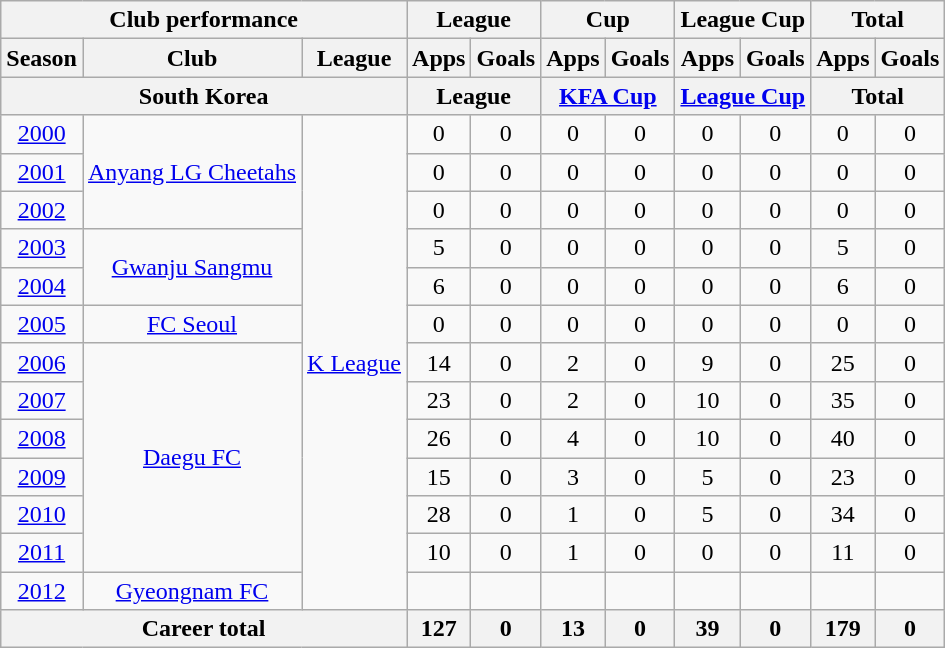<table class="wikitable" style="text-align:center">
<tr>
<th colspan=3>Club performance</th>
<th colspan=2>League</th>
<th colspan=2>Cup</th>
<th colspan=2>League Cup</th>
<th colspan=2>Total</th>
</tr>
<tr>
<th>Season</th>
<th>Club</th>
<th>League</th>
<th>Apps</th>
<th>Goals</th>
<th>Apps</th>
<th>Goals</th>
<th>Apps</th>
<th>Goals</th>
<th>Apps</th>
<th>Goals</th>
</tr>
<tr>
<th colspan=3>South Korea</th>
<th colspan=2>League</th>
<th colspan=2><a href='#'>KFA Cup</a></th>
<th colspan=2><a href='#'>League Cup</a></th>
<th colspan=2>Total</th>
</tr>
<tr>
<td><a href='#'>2000</a></td>
<td rowspan="3"><a href='#'>Anyang LG Cheetahs</a></td>
<td rowspan="13"><a href='#'>K League</a></td>
<td>0</td>
<td>0</td>
<td>0</td>
<td>0</td>
<td>0</td>
<td>0</td>
<td>0</td>
<td>0</td>
</tr>
<tr>
<td><a href='#'>2001</a></td>
<td>0</td>
<td>0</td>
<td>0</td>
<td>0</td>
<td>0</td>
<td>0</td>
<td>0</td>
<td>0</td>
</tr>
<tr>
<td><a href='#'>2002</a></td>
<td>0</td>
<td>0</td>
<td>0</td>
<td>0</td>
<td>0</td>
<td>0</td>
<td>0</td>
<td>0</td>
</tr>
<tr>
<td><a href='#'>2003</a></td>
<td rowspan="2"><a href='#'>Gwanju Sangmu</a></td>
<td>5</td>
<td>0</td>
<td>0</td>
<td>0</td>
<td>0</td>
<td>0</td>
<td>5</td>
<td>0</td>
</tr>
<tr>
<td><a href='#'>2004</a></td>
<td>6</td>
<td>0</td>
<td>0</td>
<td>0</td>
<td>0</td>
<td>0</td>
<td>6</td>
<td>0</td>
</tr>
<tr>
<td><a href='#'>2005</a></td>
<td rowspan="1"><a href='#'>FC Seoul</a></td>
<td>0</td>
<td>0</td>
<td>0</td>
<td>0</td>
<td>0</td>
<td>0</td>
<td>0</td>
<td>0</td>
</tr>
<tr>
<td><a href='#'>2006</a></td>
<td rowspan="6"><a href='#'>Daegu FC</a></td>
<td>14</td>
<td>0</td>
<td>2</td>
<td>0</td>
<td>9</td>
<td>0</td>
<td>25</td>
<td>0</td>
</tr>
<tr>
<td><a href='#'>2007</a></td>
<td>23</td>
<td>0</td>
<td>2</td>
<td>0</td>
<td>10</td>
<td>0</td>
<td>35</td>
<td>0</td>
</tr>
<tr>
<td><a href='#'>2008</a></td>
<td>26</td>
<td>0</td>
<td>4</td>
<td>0</td>
<td>10</td>
<td>0</td>
<td>40</td>
<td>0</td>
</tr>
<tr>
<td><a href='#'>2009</a></td>
<td>15</td>
<td>0</td>
<td>3</td>
<td>0</td>
<td>5</td>
<td>0</td>
<td>23</td>
<td>0</td>
</tr>
<tr>
<td><a href='#'>2010</a></td>
<td>28</td>
<td>0</td>
<td>1</td>
<td>0</td>
<td>5</td>
<td>0</td>
<td>34</td>
<td>0</td>
</tr>
<tr>
<td><a href='#'>2011</a></td>
<td>10</td>
<td>0</td>
<td>1</td>
<td>0</td>
<td>0</td>
<td>0</td>
<td>11</td>
<td>0</td>
</tr>
<tr>
<td><a href='#'>2012</a></td>
<td rowspan="1"><a href='#'>Gyeongnam FC</a></td>
<td></td>
<td></td>
<td></td>
<td></td>
<td></td>
<td></td>
<td></td>
<td></td>
</tr>
<tr>
<th colspan=3>Career total</th>
<th>127</th>
<th>0</th>
<th>13</th>
<th>0</th>
<th>39</th>
<th>0</th>
<th>179</th>
<th>0</th>
</tr>
</table>
